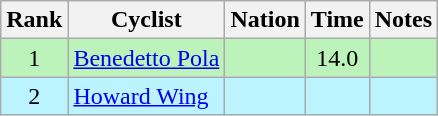<table class="wikitable sortable" style="text-align:center">
<tr>
<th>Rank</th>
<th>Cyclist</th>
<th>Nation</th>
<th>Time</th>
<th>Notes</th>
</tr>
<tr style="background:#bbf3bb;">
<td>1</td>
<td align=left><a href='#'>Benedetto Pola</a></td>
<td align=left></td>
<td>14.0</td>
<td></td>
</tr>
<tr bgcolor=bbf3ff>
<td>2</td>
<td align=left><a href='#'>Howard Wing</a></td>
<td align=left></td>
<td></td>
<td></td>
</tr>
</table>
